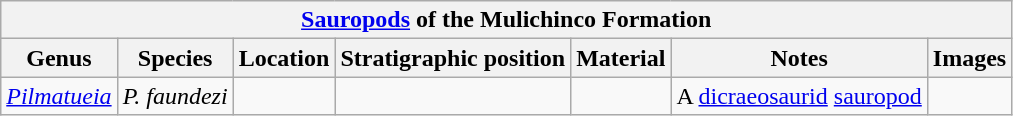<table class="wikitable" align="center">
<tr>
<th colspan="7" align="center"><a href='#'>Sauropods</a> of the Mulichinco Formation</th>
</tr>
<tr>
<th>Genus</th>
<th>Species</th>
<th>Location</th>
<th>Stratigraphic position</th>
<th>Material</th>
<th>Notes</th>
<th>Images</th>
</tr>
<tr>
<td><em><a href='#'>Pilmatueia</a></em></td>
<td><em>P. faundezi</em></td>
<td></td>
<td></td>
<td></td>
<td>A <a href='#'>dicraeosaurid</a> <a href='#'>sauropod</a></td>
<td></td>
</tr>
</table>
